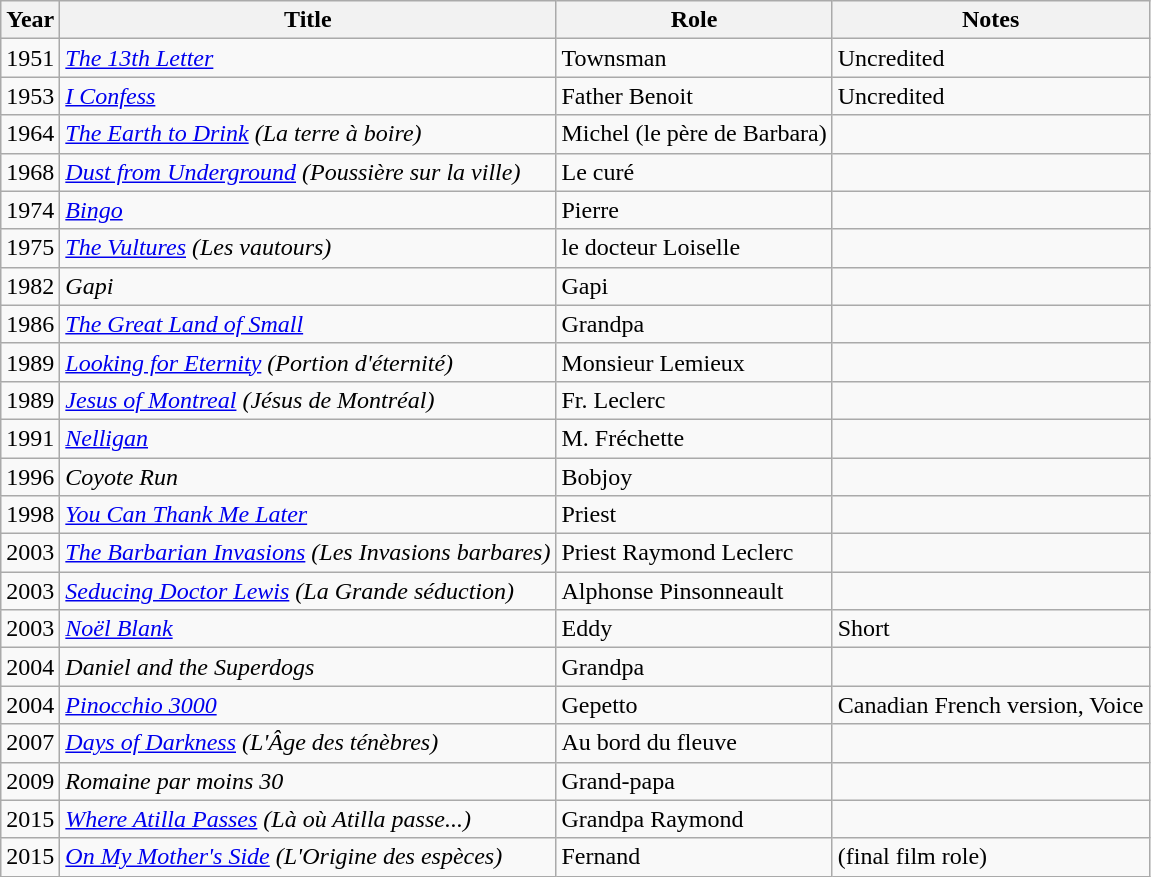<table class="wikitable">
<tr>
<th>Year</th>
<th>Title</th>
<th>Role</th>
<th>Notes</th>
</tr>
<tr>
<td>1951</td>
<td><em><a href='#'>The 13th Letter</a></em></td>
<td>Townsman</td>
<td>Uncredited</td>
</tr>
<tr>
<td>1953</td>
<td><em><a href='#'>I Confess</a></em></td>
<td>Father Benoit</td>
<td>Uncredited</td>
</tr>
<tr>
<td>1964</td>
<td><em><a href='#'>The Earth to Drink</a> (La terre à boire)</em></td>
<td>Michel (le père de Barbara)</td>
<td></td>
</tr>
<tr>
<td>1968</td>
<td><em><a href='#'>Dust from Underground</a> (Poussière sur la ville)</em></td>
<td>Le curé</td>
<td></td>
</tr>
<tr>
<td>1974</td>
<td><em><a href='#'>Bingo</a></em></td>
<td>Pierre</td>
<td></td>
</tr>
<tr>
<td>1975</td>
<td><em><a href='#'>The Vultures</a> (Les vautours)</em></td>
<td>le docteur Loiselle</td>
<td></td>
</tr>
<tr>
<td>1982</td>
<td><em>Gapi</em></td>
<td>Gapi</td>
<td></td>
</tr>
<tr>
<td>1986</td>
<td><em><a href='#'>The Great Land of Small</a></em></td>
<td>Grandpa</td>
<td></td>
</tr>
<tr>
<td>1989</td>
<td><em><a href='#'>Looking for Eternity</a> (Portion d'éternité)</em></td>
<td>Monsieur Lemieux</td>
<td></td>
</tr>
<tr>
<td>1989</td>
<td><em><a href='#'>Jesus of Montreal</a> (Jésus de Montréal)</em></td>
<td>Fr. Leclerc</td>
<td></td>
</tr>
<tr>
<td>1991</td>
<td><em><a href='#'>Nelligan</a></em></td>
<td>M. Fréchette</td>
<td></td>
</tr>
<tr>
<td>1996</td>
<td><em>Coyote Run</em></td>
<td>Bobjoy</td>
<td></td>
</tr>
<tr>
<td>1998</td>
<td><em><a href='#'>You Can Thank Me Later</a></em></td>
<td>Priest</td>
<td></td>
</tr>
<tr>
<td>2003</td>
<td><em><a href='#'>The Barbarian Invasions</a> (Les Invasions barbares)</em></td>
<td>Priest Raymond Leclerc</td>
<td></td>
</tr>
<tr>
<td>2003</td>
<td><em><a href='#'>Seducing Doctor Lewis</a> (La Grande séduction)</em></td>
<td>Alphonse Pinsonneault</td>
<td></td>
</tr>
<tr>
<td>2003</td>
<td><em><a href='#'>Noël Blank</a></em></td>
<td>Eddy</td>
<td>Short</td>
</tr>
<tr>
<td>2004</td>
<td><em>Daniel and the Superdogs</em></td>
<td>Grandpa</td>
<td></td>
</tr>
<tr>
<td>2004</td>
<td><em><a href='#'>Pinocchio 3000</a></em></td>
<td>Gepetto</td>
<td>Canadian French version, Voice</td>
</tr>
<tr>
<td>2007</td>
<td><em><a href='#'>Days of Darkness</a> (L'Âge des ténèbres)</em></td>
<td>Au bord du fleuve</td>
<td></td>
</tr>
<tr>
<td>2009</td>
<td><em>Romaine par moins 30</em></td>
<td>Grand-papa</td>
<td></td>
</tr>
<tr>
<td>2015</td>
<td><em><a href='#'>Where Atilla Passes</a> (Là où Atilla passe...)</em></td>
<td>Grandpa Raymond</td>
<td></td>
</tr>
<tr>
<td>2015</td>
<td><em><a href='#'>On My Mother's Side</a> (L'Origine des espèces)</em></td>
<td>Fernand</td>
<td>(final film role)</td>
</tr>
</table>
